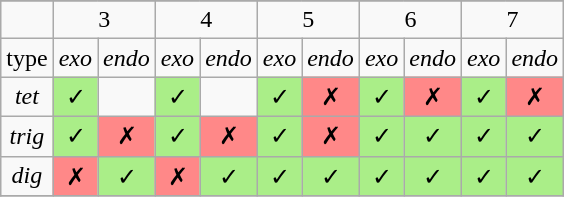<table class="wikitable float-right" align="center">
<tr>
</tr>
<tr align="center">
<td></td>
<td colspan="2">3</td>
<td colspan="2">4</td>
<td colspan="2">5</td>
<td colspan="2">6</td>
<td colspan="2">7</td>
</tr>
<tr align="center">
<td>type</td>
<td><em>exo</em></td>
<td><em>endo</em></td>
<td><em>exo</em></td>
<td><em>endo</em></td>
<td><em>exo</em></td>
<td><em>endo</em></td>
<td><em>exo</em></td>
<td><em>endo</em></td>
<td><em>exo</em></td>
<td><em>endo</em></td>
</tr>
<tr align="center">
<td><em>tet</em></td>
<td bgcolor=#AAEE88>✓</td>
<td></td>
<td bgcolor=#AAEE88>✓</td>
<td></td>
<td bgcolor=#AAEE88>✓</td>
<td bgcolor=FF8888>✗</td>
<td bgcolor=#AAEE88>✓</td>
<td bgcolor=FF8888>✗</td>
<td bgcolor=#AAEE88>✓</td>
<td bgcolor=FF8888>✗</td>
</tr>
<tr align="center">
<td><em>trig</em></td>
<td bgcolor=#AAEE88>✓</td>
<td bgcolor=FF8888>✗</td>
<td bgcolor=#AAEE88>✓</td>
<td bgcolor=FF8888>✗</td>
<td bgcolor=#AAEE88>✓</td>
<td bgcolor=FF8888>✗</td>
<td bgcolor=#AAEE88>✓</td>
<td bgcolor=#AAEE88>✓</td>
<td bgcolor=#AAEE88>✓</td>
<td bgcolor=#AAEE88>✓</td>
</tr>
<tr align="center">
<td><em>dig</em></td>
<td bgcolor=FF8888>✗</td>
<td bgcolor=#AAEE88>✓</td>
<td bgcolor=FF8888>✗</td>
<td bgcolor=#AAEE88>✓</td>
<td bgcolor=#AAEE88>✓</td>
<td bgcolor=#AAEE88>✓</td>
<td bgcolor=#AAEE88>✓</td>
<td bgcolor=#AAEE88>✓</td>
<td bgcolor=#AAEE88>✓</td>
<td bgcolor=#AAEE88>✓</td>
</tr>
<tr>
</tr>
</table>
